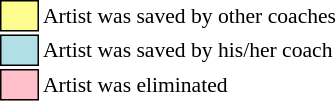<table class="toccolours" style="font-size: 90%; white-space: nowrap;">
<tr>
<td style="background:#fdfc8f; border:1px solid black;">      </td>
<td>Artist was saved by other coaches</td>
</tr>
<tr>
<td style="background:#b0e0e6; border:1px solid black;">      </td>
<td>Artist was saved by his/her coach</td>
</tr>
<tr>
<td style="background:pink; border:1px solid black;">      </td>
<td>Artist was eliminated</td>
</tr>
</table>
